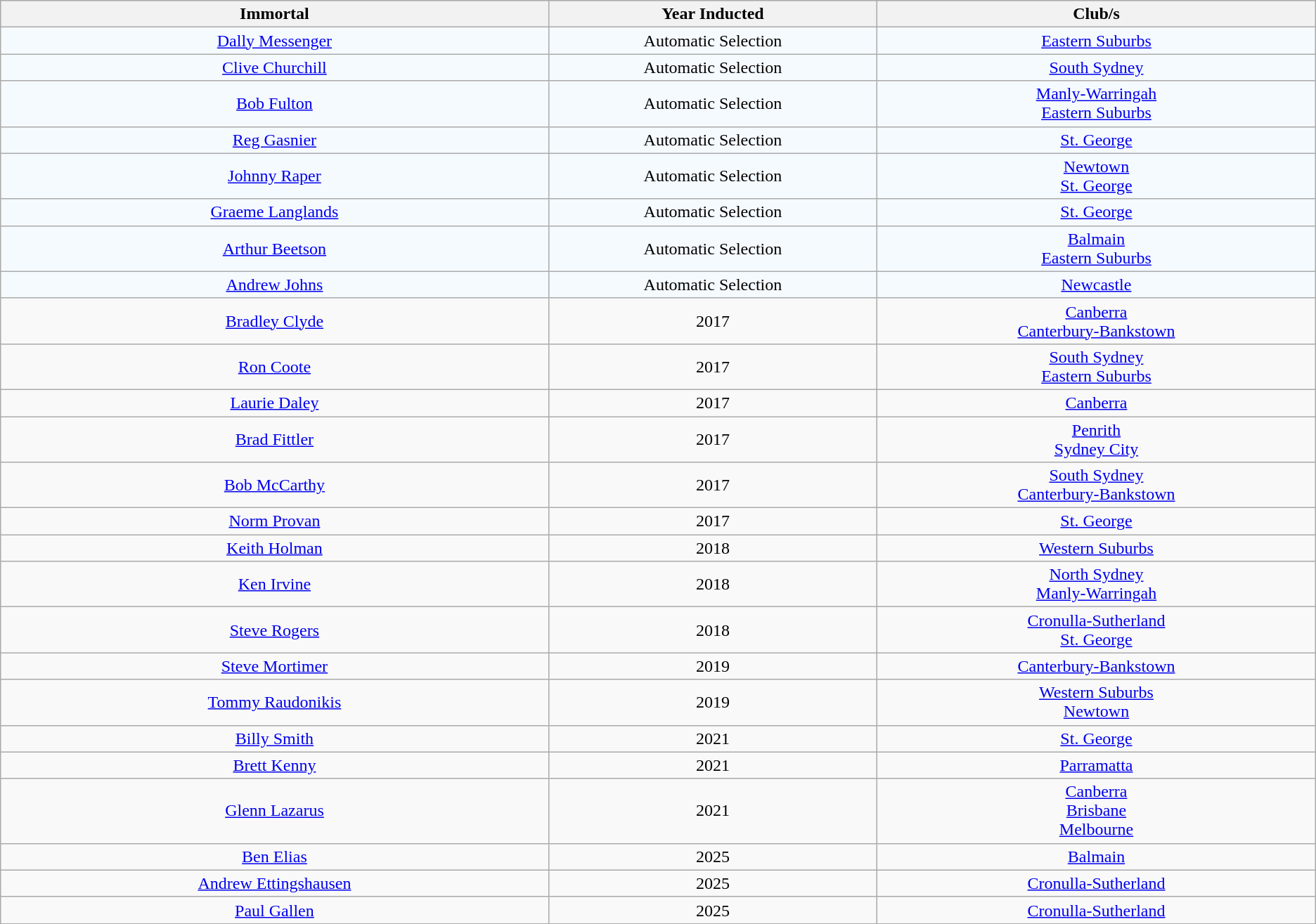<table class="wikitable" style="border-collapse:collapse; text-align:center;">
<tr bgcolor=#C1D8FF>
<th width=15%>Immortal</th>
<th width=9%>Year Inducted</th>
<th width=12%>Club/s</th>
</tr>
<tr bgcolor=#F5FAFF>
<td><a href='#'>Dally Messenger</a></td>
<td>Automatic Selection</td>
<td> <a href='#'>Eastern Suburbs</a></td>
</tr>
<tr bgcolor=#F5FAFF>
<td><a href='#'>Clive Churchill</a></td>
<td>Automatic Selection</td>
<td> <a href='#'>South Sydney</a></td>
</tr>
<tr bgcolor=#F5FAFF>
<td><a href='#'>Bob Fulton</a></td>
<td>Automatic Selection</td>
<td> <a href='#'>Manly-Warringah</a> <br>  <a href='#'>Eastern Suburbs</a></td>
</tr>
<tr bgcolor=#F5FAFF>
<td><a href='#'>Reg Gasnier</a></td>
<td>Automatic Selection</td>
<td> <a href='#'>St. George</a></td>
</tr>
<tr bgcolor=#F5FAFF>
<td><a href='#'>Johnny Raper</a></td>
<td>Automatic Selection</td>
<td> <a href='#'>Newtown</a> <br>  <a href='#'>St. George</a></td>
</tr>
<tr bgcolor=#F5FAFF>
<td><a href='#'>Graeme Langlands</a></td>
<td>Automatic Selection</td>
<td> <a href='#'>St. George</a></td>
</tr>
<tr bgcolor=#F5FAFF>
<td><a href='#'>Arthur Beetson</a></td>
<td>Automatic Selection</td>
<td> <a href='#'>Balmain</a> <br>  <a href='#'>Eastern Suburbs</a></td>
</tr>
<tr bgcolor=#F5FAFF>
<td><a href='#'>Andrew Johns</a></td>
<td>Automatic Selection</td>
<td> <a href='#'>Newcastle</a></td>
</tr>
<tr>
<td><a href='#'>Bradley Clyde</a></td>
<td>2017</td>
<td> <a href='#'>Canberra</a> <br>  <a href='#'>Canterbury-Bankstown</a></td>
</tr>
<tr>
<td><a href='#'>Ron Coote</a></td>
<td>2017</td>
<td> <a href='#'>South Sydney</a> <br>  <a href='#'>Eastern Suburbs</a></td>
</tr>
<tr>
<td><a href='#'>Laurie Daley</a></td>
<td>2017</td>
<td> <a href='#'>Canberra</a></td>
</tr>
<tr>
<td><a href='#'>Brad Fittler</a></td>
<td>2017</td>
<td> <a href='#'>Penrith</a> <br>  <a href='#'>Sydney City</a></td>
</tr>
<tr>
<td><a href='#'>Bob McCarthy</a></td>
<td>2017</td>
<td> <a href='#'>South Sydney</a> <br>  <a href='#'>Canterbury-Bankstown</a></td>
</tr>
<tr>
<td><a href='#'>Norm Provan</a></td>
<td>2017</td>
<td> <a href='#'>St. George</a></td>
</tr>
<tr>
<td><a href='#'>Keith Holman</a></td>
<td>2018</td>
<td> <a href='#'>Western Suburbs</a></td>
</tr>
<tr>
<td><a href='#'>Ken Irvine</a></td>
<td>2018</td>
<td> <a href='#'>North Sydney</a> <br>  <a href='#'>Manly-Warringah</a></td>
</tr>
<tr>
<td><a href='#'>Steve Rogers</a></td>
<td>2018</td>
<td> <a href='#'>Cronulla-Sutherland</a> <br>  <a href='#'>St. George</a></td>
</tr>
<tr>
<td><a href='#'>Steve Mortimer</a></td>
<td>2019</td>
<td> <a href='#'>Canterbury-Bankstown</a></td>
</tr>
<tr>
<td><a href='#'>Tommy Raudonikis</a></td>
<td>2019</td>
<td> <a href='#'>Western Suburbs</a> <br>  <a href='#'>Newtown</a></td>
</tr>
<tr>
<td><a href='#'>Billy Smith</a></td>
<td>2021</td>
<td> <a href='#'>St. George</a></td>
</tr>
<tr>
<td><a href='#'>Brett Kenny</a></td>
<td>2021</td>
<td> <a href='#'>Parramatta</a></td>
</tr>
<tr>
<td><a href='#'>Glenn Lazarus</a></td>
<td>2021</td>
<td> <a href='#'>Canberra</a> <br>  <a href='#'>Brisbane</a> <br>  <a href='#'>Melbourne</a></td>
</tr>
<tr>
<td><a href='#'>Ben Elias</a></td>
<td>2025</td>
<td> <a href='#'>Balmain</a></td>
</tr>
<tr>
<td><a href='#'>Andrew Ettingshausen</a></td>
<td>2025</td>
<td> <a href='#'>Cronulla-Sutherland</a></td>
</tr>
<tr>
<td><a href='#'>Paul Gallen</a></td>
<td>2025</td>
<td> <a href='#'>Cronulla-Sutherland</a></td>
</tr>
</table>
